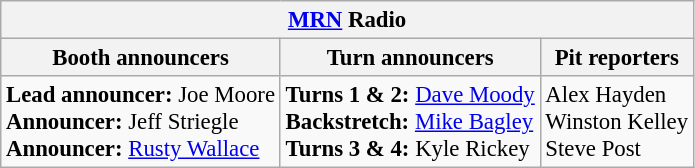<table class="wikitable" style="font-size: 95%;">
<tr>
<th colspan="3"><a href='#'>MRN</a> Radio</th>
</tr>
<tr>
<th>Booth announcers</th>
<th>Turn announcers</th>
<th>Pit reporters</th>
</tr>
<tr>
<td><strong>Lead announcer:</strong> Joe Moore<br><strong>Announcer:</strong> Jeff Striegle<br><strong>Announcer:</strong> <a href='#'>Rusty Wallace</a></td>
<td><strong>Turns 1 & 2:</strong> <a href='#'>Dave Moody</a><br><strong>Backstretch:</strong> <a href='#'>Mike Bagley</a><br><strong>Turns 3 & 4:</strong> Kyle Rickey</td>
<td>Alex Hayden<br>Winston Kelley<br>Steve Post</td>
</tr>
</table>
